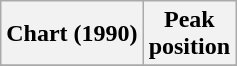<table class="wikitable sortable plainrowheaders" style="text-align:center">
<tr>
<th>Chart (1990)</th>
<th>Peak<br>position</th>
</tr>
<tr>
</tr>
</table>
